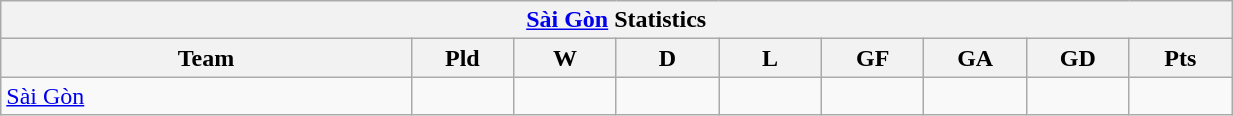<table width=65% class="wikitable" style="text-align:">
<tr>
<th colspan=9><a href='#'>Sài Gòn</a> Statistics</th>
</tr>
<tr>
<th width=20%>Team</th>
<th width=5%>Pld</th>
<th width=5%>W</th>
<th width=5%>D</th>
<th width=5%>L</th>
<th width=5%>GF</th>
<th width=5%>GA</th>
<th width=5%>GD</th>
<th width=5%>Pts</th>
</tr>
<tr>
<td> <a href='#'>Sài Gòn</a></td>
<td></td>
<td></td>
<td></td>
<td></td>
<td></td>
<td></td>
<td></td>
<td></td>
</tr>
</table>
